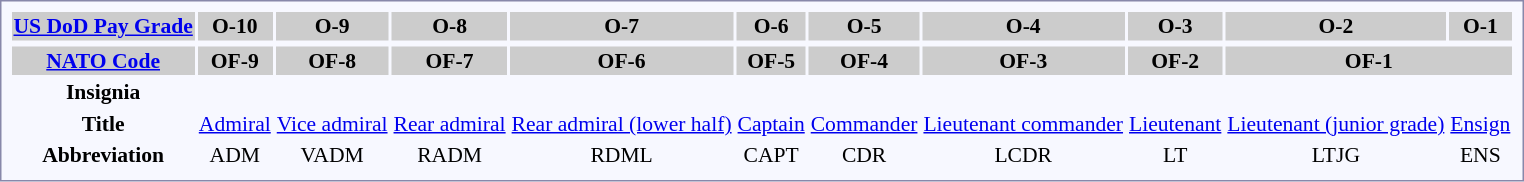<table style="background-color:#F7F8FF; border:1px solid #8888aa; padding:5px; margin-bottom:15px; font-size:90%; text-align:center;">
<tr style="background-color:#CCC;">
<th><strong><a href='#'>US DoD Pay Grade</a></strong></th>
<th>O-10</th>
<th>O-9</th>
<th>O-8</th>
<th>O-7</th>
<th>O-6</th>
<th>O-5</th>
<th>O-4</th>
<th>O-3</th>
<th>O-2</th>
<th>O-1</th>
</tr>
<tr align=center>
</tr>
<tr style="background:#CCCCCC;">
<th><strong><a href='#'>NATO Code</a></strong></th>
<th>OF-9</th>
<th>OF-8</th>
<th>OF-7</th>
<th>OF-6</th>
<th>OF-5</th>
<th>OF-4</th>
<th>OF-3</th>
<th>OF-2</th>
<th colspan=2>OF-1</th>
</tr>
<tr style="text-align:center;">
<td><strong>Insignia</strong></td>
<td></td>
<td></td>
<td></td>
<td></td>
<td></td>
<td></td>
<td></td>
<td></td>
<td></td>
<td></td>
</tr>
<tr style="text-align:center;">
<td><strong>Title</strong></td>
<td><a href='#'>Admiral</a></td>
<td><a href='#'>Vice admiral</a></td>
<td><a href='#'>Rear admiral</a></td>
<td><a href='#'>Rear admiral (lower half)</a></td>
<td><a href='#'>Captain</a></td>
<td><a href='#'>Commander</a></td>
<td><a href='#'>Lieutenant commander</a></td>
<td><a href='#'>Lieutenant</a></td>
<td><a href='#'>Lieutenant (junior grade)</a></td>
<td><a href='#'>Ensign</a></td>
</tr>
<tr style="text-align:center;">
<td><strong>Abbreviation</strong></td>
<td>ADM</td>
<td>VADM</td>
<td>RADM</td>
<td>RDML</td>
<td>CAPT</td>
<td>CDR</td>
<td>LCDR</td>
<td>LT</td>
<td>LTJG</td>
<td>ENS</td>
</tr>
</table>
